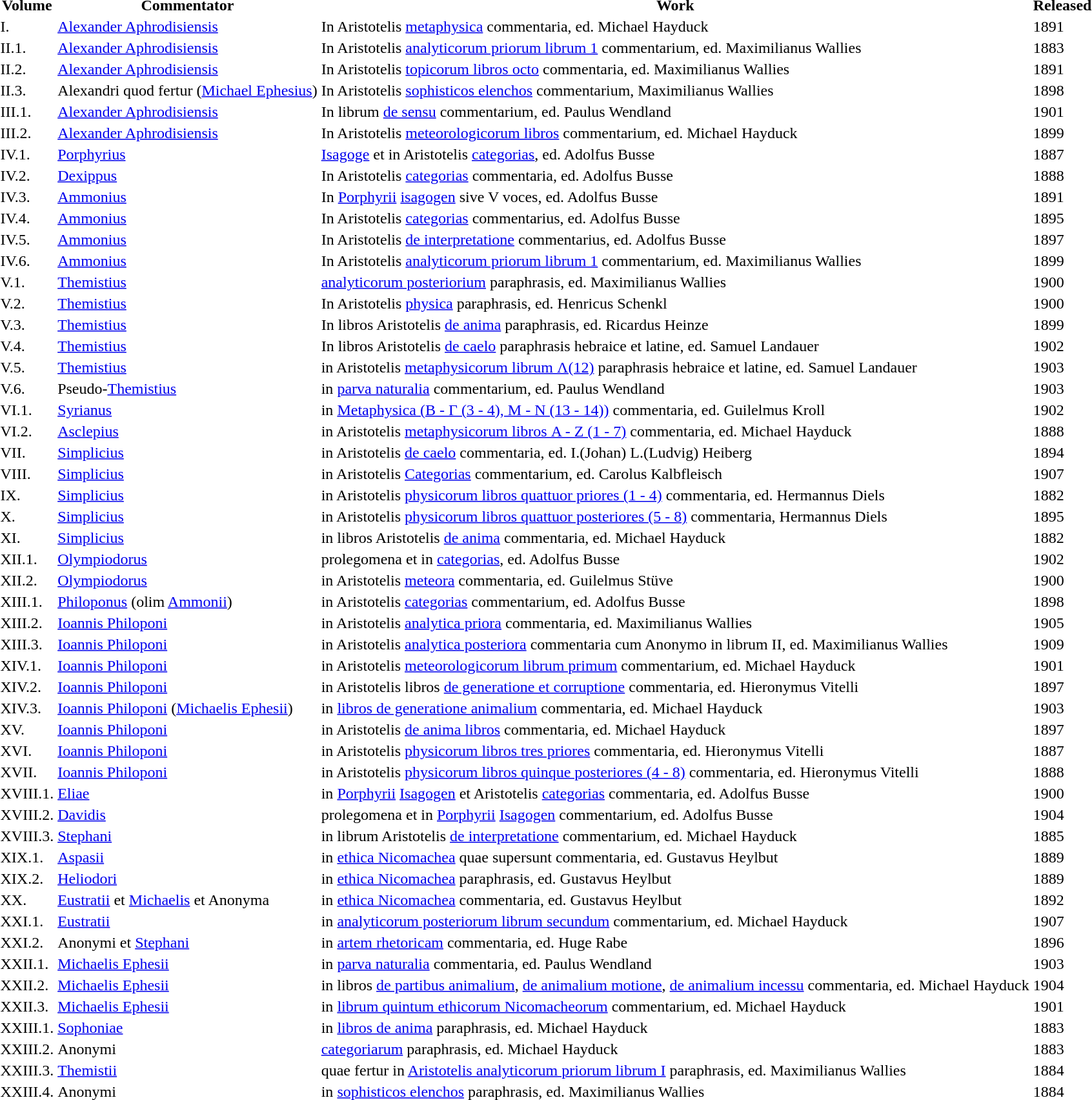<table class = class="wikitable">
<tr>
<th>Volume</th>
<th>Commentator</th>
<th>Work</th>
<th>Released</th>
</tr>
<tr>
<td>I.</td>
<td><a href='#'>Alexander Aphrodisiensis</a></td>
<td>In Aristotelis <a href='#'>metaphysica</a> commentaria, ed. Michael Hayduck</td>
<td>1891</td>
</tr>
<tr>
<td>II.1.</td>
<td><a href='#'>Alexander Aphrodisiensis</a></td>
<td>In Aristotelis <a href='#'>analyticorum priorum librum 1</a> commentarium, ed. Maximilianus Wallies</td>
<td>1883</td>
</tr>
<tr>
<td>II.2.</td>
<td><a href='#'>Alexander Aphrodisiensis</a></td>
<td>In Aristotelis <a href='#'>topicorum libros octo</a> commentaria, ed. Maximilianus Wallies</td>
<td>1891</td>
</tr>
<tr>
<td>II.3.</td>
<td>Alexandri quod fertur (<a href='#'>Michael Ephesius</a>)</td>
<td>In Aristotelis <a href='#'>sophisticos elenchos</a> commentarium, Maximilianus Wallies</td>
<td>1898</td>
</tr>
<tr>
<td>III.1.</td>
<td><a href='#'>Alexander Aphrodisiensis</a></td>
<td>In librum <a href='#'>de sensu</a> commentarium, ed. Paulus Wendland</td>
<td>1901</td>
</tr>
<tr>
<td>III.2.</td>
<td><a href='#'>Alexander Aphrodisiensis</a></td>
<td>In Aristotelis <a href='#'>meteorologicorum libros</a> commentarium, ed. Michael Hayduck</td>
<td>1899</td>
</tr>
<tr>
<td>IV.1.</td>
<td><a href='#'>Porphyrius</a></td>
<td><a href='#'>Isagoge</a> et in Aristotelis <a href='#'>categorias</a>, ed. Adolfus Busse</td>
<td>1887</td>
</tr>
<tr>
<td>IV.2.</td>
<td><a href='#'>Dexippus</a></td>
<td>In Aristotelis <a href='#'>categorias</a> commentaria, ed. Adolfus Busse</td>
<td>1888</td>
</tr>
<tr>
<td>IV.3.</td>
<td><a href='#'>Ammonius</a></td>
<td>In <a href='#'>Porphyrii</a> <a href='#'>isagogen</a> sive V voces, ed. Adolfus Busse</td>
<td>1891</td>
</tr>
<tr>
<td>IV.4.</td>
<td><a href='#'>Ammonius</a></td>
<td>In Aristotelis <a href='#'>categorias</a> commentarius, ed. Adolfus Busse</td>
<td>1895</td>
</tr>
<tr>
<td>IV.5.</td>
<td><a href='#'>Ammonius</a></td>
<td>In Aristotelis <a href='#'>de interpretatione</a> commentarius, ed. Adolfus Busse</td>
<td>1897</td>
</tr>
<tr>
<td>IV.6.</td>
<td><a href='#'>Ammonius</a></td>
<td>In Aristotelis <a href='#'>analyticorum priorum librum 1</a> commentarium, ed. Maximilianus Wallies</td>
<td>1899</td>
</tr>
<tr>
<td>V.1.</td>
<td><a href='#'>Themistius</a></td>
<td><a href='#'>analyticorum posteriorium</a> paraphrasis, ed. Maximilianus Wallies</td>
<td>1900</td>
</tr>
<tr>
<td>V.2.</td>
<td><a href='#'>Themistius</a></td>
<td>In Aristotelis <a href='#'>physica</a> paraphrasis, ed. Henricus Schenkl</td>
<td>1900</td>
</tr>
<tr>
<td>V.3.</td>
<td><a href='#'>Themistius</a></td>
<td>In libros Aristotelis <a href='#'>de anima</a> paraphrasis, ed. Ricardus Heinze</td>
<td>1899</td>
</tr>
<tr>
<td>V.4.</td>
<td><a href='#'>Themistius</a></td>
<td>In libros Aristotelis <a href='#'>de caelo</a> paraphrasis hebraice et latine, ed. Samuel Landauer</td>
<td>1902</td>
</tr>
<tr>
<td>V.5.</td>
<td><a href='#'>Themistius</a></td>
<td>in Aristotelis <a href='#'>metaphysicorum librum Λ(12)</a> paraphrasis hebraice et latine, ed. Samuel Landauer</td>
<td>1903</td>
</tr>
<tr>
<td>V.6.</td>
<td>Pseudo-<a href='#'>Themistius</a></td>
<td>in <a href='#'>parva naturalia</a> commentarium, ed. Paulus Wendland</td>
<td>1903</td>
</tr>
<tr>
<td>VI.1.</td>
<td><a href='#'>Syrianus</a></td>
<td>in <a href='#'>Metaphysica (Β - Γ (3 - 4), Μ - Ν (13 - 14))</a> commentaria, ed. Guilelmus Kroll</td>
<td>1902</td>
</tr>
<tr>
<td>VI.2.</td>
<td><a href='#'>Asclepius</a></td>
<td>in Aristotelis <a href='#'>metaphysicorum libros Α - Ζ (1 - 7)</a> commentaria, ed. Michael Hayduck</td>
<td>1888</td>
</tr>
<tr>
<td>VII.</td>
<td><a href='#'>Simplicius</a></td>
<td>in Aristotelis <a href='#'>de caelo</a> commentaria, ed. I.(Johan) L.(Ludvig) Heiberg</td>
<td>1894</td>
</tr>
<tr>
<td>VIII.</td>
<td><a href='#'>Simplicius</a></td>
<td>in Aristotelis <a href='#'>Categorias</a> commentarium, ed. Carolus Kalbfleisch</td>
<td>1907</td>
</tr>
<tr>
<td>IX.</td>
<td><a href='#'>Simplicius</a></td>
<td>in Aristotelis <a href='#'>physicorum libros quattuor priores (1 - 4)</a> commentaria, ed. Hermannus Diels</td>
<td>1882</td>
</tr>
<tr>
<td>X.</td>
<td><a href='#'>Simplicius</a></td>
<td>in Aristotelis <a href='#'>physicorum libros quattuor posteriores (5 - 8)</a> commentaria, Hermannus Diels</td>
<td>1895</td>
</tr>
<tr>
<td>XI.</td>
<td><a href='#'>Simplicius</a></td>
<td>in libros Aristotelis <a href='#'>de anima</a> commentaria, ed. Michael Hayduck</td>
<td>1882</td>
</tr>
<tr>
<td>XII.1.</td>
<td><a href='#'>Olympiodorus</a></td>
<td>prolegomena et in <a href='#'>categorias</a>, ed. Adolfus Busse</td>
<td>1902</td>
</tr>
<tr>
<td>XII.2.</td>
<td><a href='#'>Olympiodorus</a></td>
<td>in Aristotelis <a href='#'>meteora</a> commentaria, ed. Guilelmus Stüve</td>
<td>1900</td>
</tr>
<tr>
<td>XIII.1.</td>
<td><a href='#'>Philoponus</a> (olim <a href='#'>Ammonii</a>)</td>
<td>in Aristotelis <a href='#'>categorias</a> commentarium, ed. Adolfus Busse</td>
<td>1898</td>
</tr>
<tr>
<td>XIII.2.</td>
<td><a href='#'>Ioannis Philoponi</a></td>
<td>in Aristotelis <a href='#'>analytica priora</a> commentaria, ed. Maximilianus Wallies</td>
<td>1905</td>
</tr>
<tr>
<td>XIII.3.</td>
<td><a href='#'>Ioannis Philoponi</a></td>
<td>in Aristotelis <a href='#'>analytica posteriora</a> commentaria cum Anonymo in librum II, ed. Maximilianus Wallies</td>
<td>1909</td>
</tr>
<tr>
<td>XIV.1.</td>
<td><a href='#'>Ioannis Philoponi</a></td>
<td>in Aristotelis <a href='#'>meteorologicorum librum primum</a> commentarium, ed. Michael Hayduck</td>
<td>1901</td>
</tr>
<tr>
<td>XIV.2.</td>
<td><a href='#'>Ioannis Philoponi</a></td>
<td>in Aristotelis libros <a href='#'>de generatione et corruptione</a> commentaria, ed. Hieronymus Vitelli</td>
<td>1897</td>
</tr>
<tr>
<td>XIV.3.</td>
<td><a href='#'>Ioannis Philoponi</a> (<a href='#'>Michaelis Ephesii</a>)</td>
<td>in <a href='#'>libros de generatione animalium</a> commentaria, ed. Michael Hayduck</td>
<td>1903</td>
</tr>
<tr>
<td>XV.</td>
<td><a href='#'>Ioannis Philoponi</a></td>
<td>in Aristotelis <a href='#'>de anima libros</a> commentaria, ed. Michael Hayduck</td>
<td>1897</td>
</tr>
<tr>
<td>XVI.</td>
<td><a href='#'>Ioannis Philoponi</a></td>
<td>in Aristotelis <a href='#'>physicorum libros tres priores</a> commentaria, ed. Hieronymus Vitelli</td>
<td>1887</td>
</tr>
<tr>
<td>XVII.</td>
<td><a href='#'>Ioannis Philoponi</a></td>
<td>in Aristotelis <a href='#'>physicorum libros quinque posteriores (4 - 8)</a> commentaria, ed. Hieronymus Vitelli</td>
<td>1888</td>
</tr>
<tr>
<td>XVIII.1.</td>
<td><a href='#'>Eliae</a></td>
<td>in <a href='#'>Porphyrii</a> <a href='#'>Isagogen</a> et Aristotelis <a href='#'>categorias</a> commentaria, ed. Adolfus Busse</td>
<td>1900</td>
</tr>
<tr>
<td>XVIII.2.</td>
<td><a href='#'>Davidis</a></td>
<td>prolegomena et in <a href='#'>Porphyrii</a> <a href='#'>Isagogen</a> commentarium, ed. Adolfus Busse</td>
<td>1904</td>
</tr>
<tr>
<td>XVIII.3.</td>
<td><a href='#'>Stephani</a></td>
<td>in librum Aristotelis <a href='#'>de interpretatione</a> commentarium, ed. Michael Hayduck</td>
<td>1885</td>
</tr>
<tr>
<td>XIX.1.</td>
<td><a href='#'>Aspasii</a></td>
<td>in <a href='#'>ethica Nicomachea</a> quae supersunt commentaria, ed. Gustavus Heylbut</td>
<td>1889</td>
</tr>
<tr>
<td>XIX.2.</td>
<td><a href='#'>Heliodori</a></td>
<td>in <a href='#'>ethica Nicomachea</a> paraphrasis, ed. Gustavus Heylbut</td>
<td>1889</td>
</tr>
<tr>
<td>XX.</td>
<td><a href='#'>Eustratii</a> et <a href='#'>Michaelis</a> et Anonyma</td>
<td>in <a href='#'>ethica Nicomachea</a> commentaria, ed. Gustavus Heylbut</td>
<td>1892</td>
</tr>
<tr>
<td>XXI.1.</td>
<td><a href='#'>Eustratii</a></td>
<td>in <a href='#'>analyticorum posteriorum librum secundum</a> commentarium, ed. Michael Hayduck</td>
<td>1907</td>
</tr>
<tr>
<td>XXI.2.</td>
<td>Anonymi et <a href='#'>Stephani</a></td>
<td>in <a href='#'>artem rhetoricam</a> commentaria, ed. Huge Rabe</td>
<td>1896</td>
</tr>
<tr>
<td>XXII.1.</td>
<td><a href='#'>Michaelis Ephesii</a></td>
<td>in <a href='#'>parva naturalia</a> commentaria, ed. Paulus Wendland</td>
<td>1903</td>
</tr>
<tr>
<td>XXII.2.</td>
<td><a href='#'>Michaelis Ephesii</a></td>
<td>in libros <a href='#'>de partibus animalium</a>,  <a href='#'>de animalium motione</a>, <a href='#'>de animalium incessu</a> commentaria, ed. Michael Hayduck</td>
<td>1904</td>
</tr>
<tr>
<td>XXII.3.</td>
<td><a href='#'>Michaelis Ephesii</a></td>
<td>in <a href='#'>librum quintum ethicorum Nicomacheorum</a> commentarium, ed. Michael Hayduck</td>
<td>1901</td>
</tr>
<tr>
<td>XXIII.1.</td>
<td><a href='#'>Sophoniae</a></td>
<td>in <a href='#'>libros de anima</a> paraphrasis, ed. Michael Hayduck</td>
<td>1883</td>
</tr>
<tr>
<td>XXIII.2.</td>
<td>Anonymi</td>
<td><a href='#'>categoriarum</a> paraphrasis, ed. Michael Hayduck</td>
<td>1883</td>
</tr>
<tr>
<td>XXIII.3.</td>
<td><a href='#'>Themistii</a></td>
<td>quae fertur in <a href='#'>Aristotelis analyticorum priorum librum I</a> paraphrasis, ed. Maximilianus Wallies</td>
<td>1884</td>
</tr>
<tr>
<td>XXIII.4.</td>
<td>Anonymi</td>
<td>in <a href='#'>sophisticos elenchos</a> paraphrasis, ed. Maximilianus Wallies</td>
<td>1884</td>
</tr>
</table>
